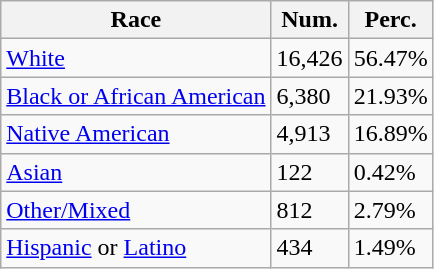<table class="wikitable">
<tr>
<th>Race</th>
<th>Num.</th>
<th>Perc.</th>
</tr>
<tr>
<td><a href='#'>White</a></td>
<td>16,426</td>
<td>56.47%</td>
</tr>
<tr>
<td><a href='#'>Black or African American</a></td>
<td>6,380</td>
<td>21.93%</td>
</tr>
<tr>
<td><a href='#'>Native American</a></td>
<td>4,913</td>
<td>16.89%</td>
</tr>
<tr>
<td><a href='#'>Asian</a></td>
<td>122</td>
<td>0.42%</td>
</tr>
<tr>
<td><a href='#'>Other/Mixed</a></td>
<td>812</td>
<td>2.79%</td>
</tr>
<tr>
<td><a href='#'>Hispanic</a> or <a href='#'>Latino</a></td>
<td>434</td>
<td>1.49%</td>
</tr>
</table>
